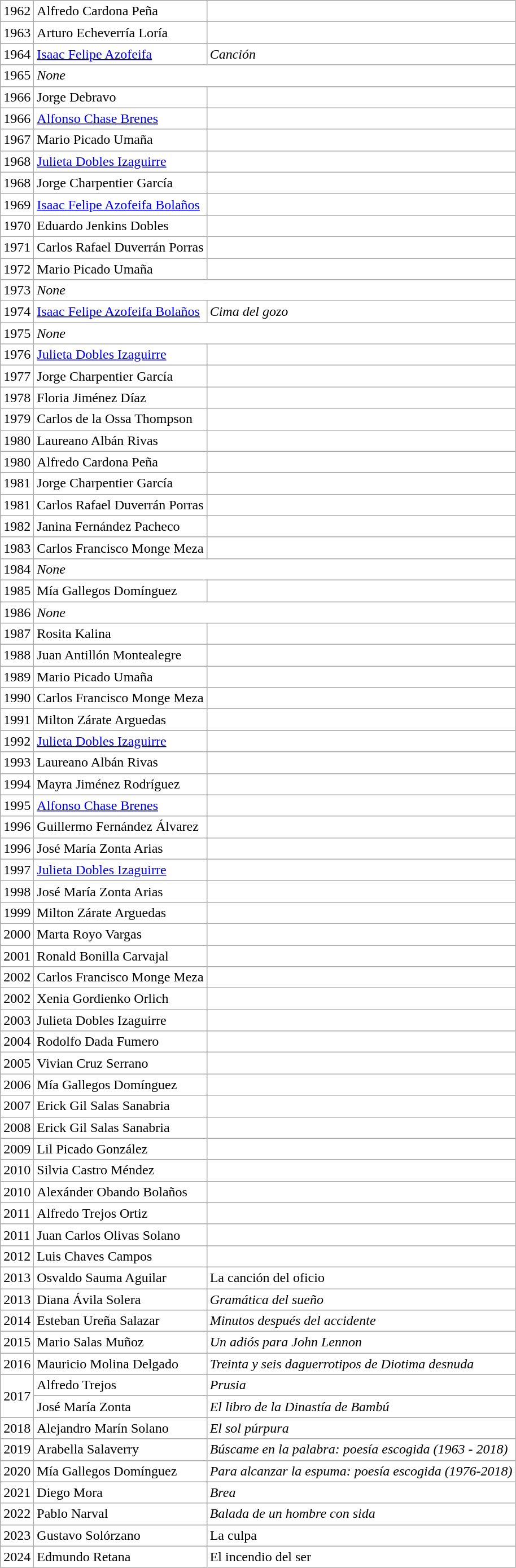<table class="sortable wikitable" align="top" border="0" style="background:#ffffff">
<tr>
<td>1962</td>
<td>Alfredo Cardona Peña</td>
<td></td>
</tr>
<tr>
<td>1963</td>
<td>Arturo Echeverría Loría</td>
<td></td>
</tr>
<tr>
<td>1964</td>
<td><a href='#'>Isaac Felipe Azofeifa</a></td>
<td><em>Canción</em></td>
</tr>
<tr>
<td>1965</td>
<td colspan="2"><em>None</em></td>
</tr>
<tr>
<td>1966</td>
<td>Jorge Debravo</td>
<td></td>
</tr>
<tr>
<td>1966</td>
<td><a href='#'>Alfonso Chase Brenes</a></td>
<td></td>
</tr>
<tr>
<td>1967</td>
<td>Mario Picado Umaña</td>
<td></td>
</tr>
<tr>
<td>1968</td>
<td><a href='#'>Julieta Dobles Izaguirre</a></td>
</tr>
<tr>
<td>1968</td>
<td>Jorge Charpentier García</td>
<td></td>
</tr>
<tr>
<td>1969</td>
<td><a href='#'>Isaac Felipe Azofeifa Bolaños</a></td>
<td></td>
</tr>
<tr>
<td>1970</td>
<td>Eduardo Jenkins Dobles</td>
<td></td>
</tr>
<tr>
<td>1971</td>
<td>Carlos Rafael Duverrán Porras</td>
<td></td>
</tr>
<tr>
<td>1972</td>
<td>Mario Picado Umaña</td>
<td></td>
</tr>
<tr>
<td>1973</td>
<td colspan="2"><em>None</em></td>
</tr>
<tr>
<td>1974</td>
<td><a href='#'>Isaac Felipe Azofeifa Bolaños</a></td>
<td><em>Cima del gozo</em></td>
</tr>
<tr>
<td>1975</td>
<td colspan="2"><em>None</em></td>
</tr>
<tr>
<td>1976</td>
<td><a href='#'>Julieta Dobles Izaguirre</a></td>
<td></td>
</tr>
<tr>
<td>1977</td>
<td>Jorge Charpentier García</td>
<td></td>
</tr>
<tr>
<td>1978</td>
<td>Floria Jiménez Díaz</td>
<td></td>
</tr>
<tr>
<td>1979</td>
<td>Carlos de la Ossa Thompson</td>
<td></td>
</tr>
<tr>
<td>1980</td>
<td>Laureano Albán Rivas</td>
<td></td>
</tr>
<tr>
<td>1980</td>
<td>Alfredo Cardona Peña</td>
<td></td>
</tr>
<tr>
<td>1981</td>
<td>Jorge Charpentier García</td>
<td></td>
</tr>
<tr>
<td>1981</td>
<td>Carlos Rafael Duverrán Porras</td>
<td></td>
</tr>
<tr>
<td>1982</td>
<td>Janina Fernández Pacheco</td>
<td></td>
</tr>
<tr>
<td>1983</td>
<td>Carlos Francisco Monge Meza</td>
<td></td>
</tr>
<tr>
<td>1984</td>
<td colspan="2"><em>None</em></td>
</tr>
<tr>
<td>1985</td>
<td>Mía Gallegos Domínguez</td>
<td></td>
</tr>
<tr>
<td>1986</td>
<td colspan="2"><em>None</em></td>
</tr>
<tr>
<td>1987</td>
<td>Rosita Kalina</td>
<td></td>
</tr>
<tr>
<td>1988</td>
<td>Juan Antillón Montealegre</td>
<td></td>
</tr>
<tr>
<td>1989</td>
<td>Mario Picado Umaña</td>
<td></td>
</tr>
<tr>
<td>1990</td>
<td>Carlos Francisco Monge Meza</td>
<td></td>
</tr>
<tr>
<td>1991</td>
<td>Milton Zárate Arguedas</td>
<td></td>
</tr>
<tr>
<td>1992</td>
<td><a href='#'>Julieta Dobles Izaguirre</a></td>
<td></td>
</tr>
<tr>
<td>1993</td>
<td>Laureano Albán Rivas</td>
<td></td>
</tr>
<tr>
<td>1994</td>
<td>Mayra Jiménez Rodríguez</td>
<td></td>
</tr>
<tr>
<td>1995</td>
<td><a href='#'>Alfonso Chase Brenes</a></td>
<td></td>
</tr>
<tr>
<td>1996</td>
<td>Guillermo Fernández Álvarez</td>
<td></td>
</tr>
<tr>
<td>1996</td>
<td>José María Zonta Arias</td>
<td></td>
</tr>
<tr>
<td>1997</td>
<td><a href='#'>Julieta Dobles Izaguirre</a></td>
<td></td>
</tr>
<tr>
<td>1998</td>
<td>José María Zonta Arias</td>
<td></td>
</tr>
<tr>
<td>1999</td>
<td>Milton Zárate Arguedas</td>
<td></td>
</tr>
<tr>
<td>2000</td>
<td>Marta Royo Vargas</td>
<td></td>
</tr>
<tr>
<td>2001</td>
<td>Ronald Bonilla Carvajal</td>
<td></td>
</tr>
<tr>
<td>2002</td>
<td>Carlos Francisco Monge Meza</td>
<td></td>
</tr>
<tr>
<td>2002</td>
<td>Xenia Gordienko Orlich</td>
<td></td>
</tr>
<tr>
<td>2003</td>
<td>Julieta Dobles Izaguirre</td>
<td></td>
</tr>
<tr>
<td>2004</td>
<td>Rodolfo Dada Fumero</td>
<td></td>
</tr>
<tr>
<td>2005</td>
<td>Vivian Cruz Serrano</td>
<td></td>
</tr>
<tr>
<td>2006</td>
<td>Mía Gallegos Domínguez</td>
<td></td>
</tr>
<tr>
<td>2007</td>
<td>Erick Gil Salas Sanabria</td>
<td></td>
</tr>
<tr>
<td>2008</td>
<td>Erick Gil Salas Sanabria</td>
<td></td>
</tr>
<tr>
<td>2009</td>
<td>Lil Picado González</td>
<td></td>
</tr>
<tr>
<td>2010</td>
<td>Silvia Castro Méndez</td>
<td></td>
</tr>
<tr>
<td>2010</td>
<td>Alexánder Obando Bolaños</td>
<td></td>
</tr>
<tr>
<td>2011</td>
<td>Alfredo Trejos Ortiz</td>
<td></td>
</tr>
<tr>
<td>2011</td>
<td>Juan Carlos Olivas Solano</td>
<td></td>
</tr>
<tr>
<td>2012</td>
<td>Luis Chaves Campos</td>
<td></td>
</tr>
<tr>
<td>2013</td>
<td>Osvaldo Sauma Aguilar</td>
<td>La canción del oficio</td>
</tr>
<tr>
<td>2013</td>
<td>Diana Ávila Solera</td>
<td><em>Gramática del sueño</em></td>
</tr>
<tr>
<td>2014</td>
<td>Esteban Ureña Salazar</td>
<td><em>Minutos después del accidente</em></td>
</tr>
<tr>
<td>2015</td>
<td>Mario Salas Muñoz</td>
<td><em>Un adiós para John Lennon</em></td>
</tr>
<tr>
<td>2016</td>
<td>Mauricio Molina Delgado</td>
<td><em>Treinta y seis daguerrotipos de Diotima desnuda</em></td>
</tr>
<tr>
<td rowspan="2">2017</td>
<td>Alfredo Trejos</td>
<td><em>Prusia</em></td>
</tr>
<tr>
<td>José María Zonta</td>
<td><em>El libro de la Dinastía de Bambú</em></td>
</tr>
<tr>
<td>2018</td>
<td>Alejandro Marín Solano</td>
<td><em>El sol púrpura</em></td>
</tr>
<tr>
<td>2019</td>
<td>Arabella Salaverry</td>
<td><em>Búscame en la palabra: poesía escogida (1963 - 2018)</em></td>
</tr>
<tr>
<td>2020</td>
<td>Mía Gallegos Domínguez</td>
<td><em>Para alcanzar la espuma: poesía escogida (1976-2018)</em></td>
</tr>
<tr>
<td>2021</td>
<td>Diego Mora</td>
<td><em>Brea</em></td>
</tr>
<tr>
<td>2022</td>
<td>Pablo Narval</td>
<td><em>Balada de un hombre con sida</em></td>
</tr>
<tr>
<td>2023</td>
<td>Gustavo Solórzano</td>
<td>La culpa</td>
</tr>
<tr>
<td>2024</td>
<td>Edmundo Retana</td>
<td>El incendio del ser</td>
</tr>
</table>
